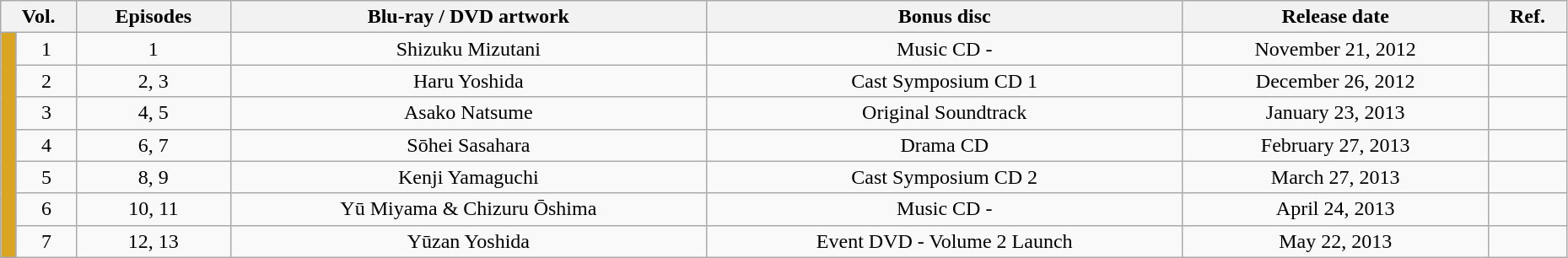<table class="wikitable" style="text-align: center; width: 98%;">
<tr>
<th colspan="2">Vol.</th>
<th>Episodes</th>
<th>Blu-ray / DVD artwork</th>
<th>Bonus disc</th>
<th>Release date</th>
<th width="5%">Ref.</th>
</tr>
<tr>
<td rowspan="10" width="1%" style="background: Goldenrod;"></td>
<td>1</td>
<td>1</td>
<td>Shizuku Mizutani</td>
<td>Music CD - </td>
<td>November 21, 2012</td>
<td></td>
</tr>
<tr>
<td>2</td>
<td>2, 3</td>
<td>Haru Yoshida</td>
<td>Cast Symposium CD 1</td>
<td>December 26, 2012</td>
<td></td>
</tr>
<tr>
<td>3</td>
<td>4, 5</td>
<td>Asako Natsume</td>
<td>Original Soundtrack</td>
<td>January 23, 2013</td>
<td></td>
</tr>
<tr>
<td>4</td>
<td>6, 7</td>
<td>Sōhei Sasahara</td>
<td>Drama CD</td>
<td>February 27, 2013</td>
<td></td>
</tr>
<tr>
<td>5</td>
<td>8, 9</td>
<td>Kenji Yamaguchi</td>
<td>Cast Symposium CD 2</td>
<td>March 27, 2013</td>
<td></td>
</tr>
<tr>
<td>6</td>
<td>10, 11</td>
<td>Yū Miyama & Chizuru Ōshima</td>
<td>Music CD - </td>
<td>April 24, 2013</td>
<td></td>
</tr>
<tr>
<td>7</td>
<td>12, 13</td>
<td>Yūzan Yoshida</td>
<td>Event DVD - Volume 2 Launch</td>
<td>May 22, 2013</td>
<td></td>
</tr>
</table>
